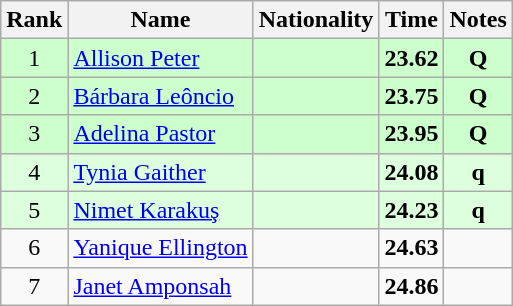<table class="wikitable sortable" style="text-align:center">
<tr>
<th>Rank</th>
<th>Name</th>
<th>Nationality</th>
<th>Time</th>
<th>Notes</th>
</tr>
<tr bgcolor=ccffcc>
<td>1</td>
<td align=left><a href='#'>Allison Peter</a></td>
<td align=left></td>
<td><strong>23.62</strong></td>
<td><strong>Q</strong></td>
</tr>
<tr bgcolor=ccffcc>
<td>2</td>
<td align=left><a href='#'>Bárbara Leôncio</a></td>
<td align=left></td>
<td><strong>23.75</strong></td>
<td><strong>Q</strong></td>
</tr>
<tr bgcolor=ccffcc>
<td>3</td>
<td align=left><a href='#'>Adelina Pastor</a></td>
<td align=left></td>
<td><strong>23.95</strong></td>
<td><strong>Q</strong></td>
</tr>
<tr bgcolor=ddffdd>
<td>4</td>
<td align=left><a href='#'>Tynia Gaither</a></td>
<td align=left></td>
<td><strong>24.08</strong></td>
<td><strong>q</strong></td>
</tr>
<tr bgcolor=ddffdd>
<td>5</td>
<td align=left><a href='#'>Nimet Karakuş</a></td>
<td align=left></td>
<td><strong>24.23</strong></td>
<td><strong>q</strong></td>
</tr>
<tr>
<td>6</td>
<td align=left><a href='#'>Yanique Ellington</a></td>
<td align=left></td>
<td><strong>24.63</strong></td>
<td></td>
</tr>
<tr>
<td>7</td>
<td align=left><a href='#'>Janet Amponsah</a></td>
<td align=left></td>
<td><strong>24.86</strong></td>
<td></td>
</tr>
</table>
